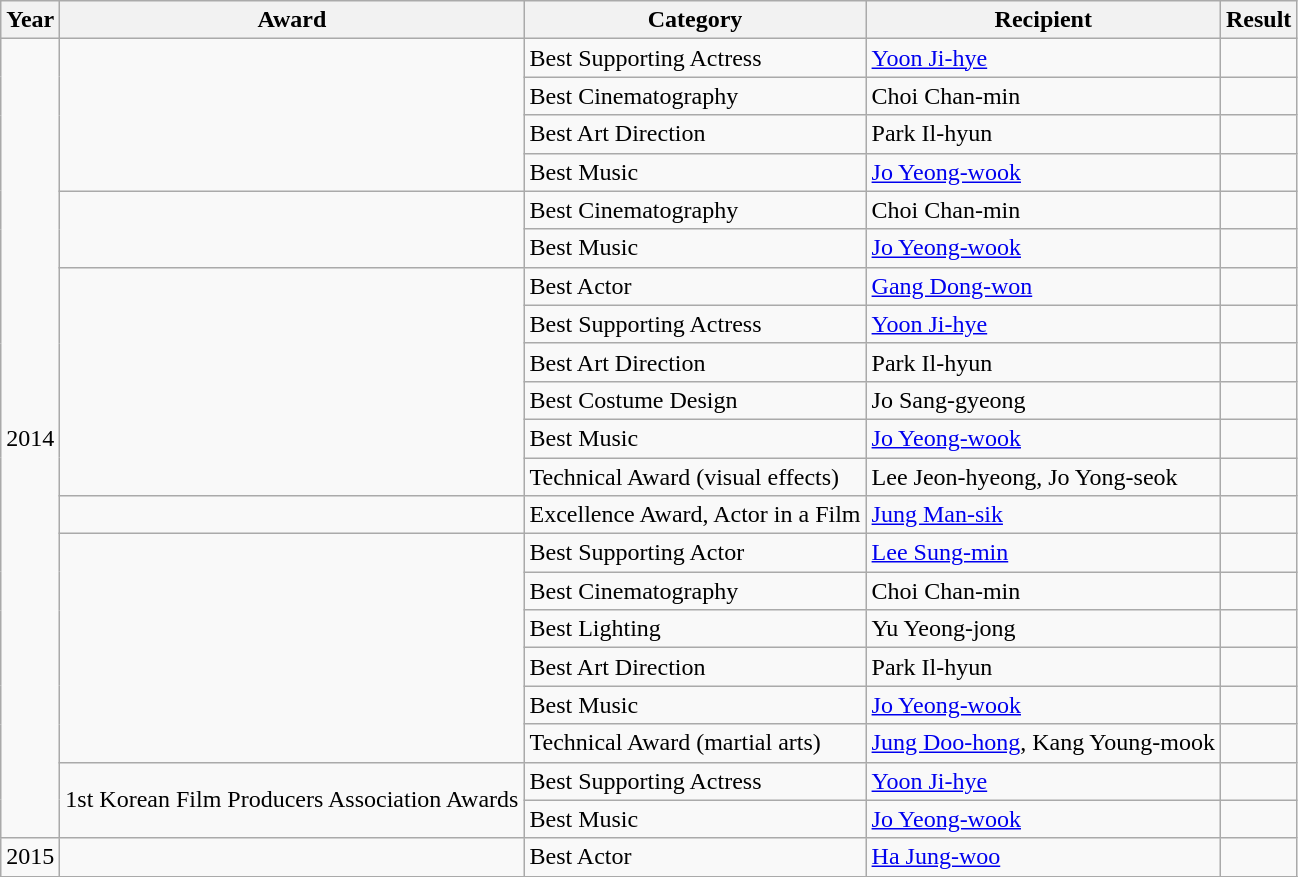<table class="wikitable">
<tr>
<th>Year</th>
<th>Award</th>
<th>Category</th>
<th>Recipient</th>
<th>Result</th>
</tr>
<tr>
<td rowspan=21>2014</td>
<td rowspan=4></td>
<td>Best Supporting Actress</td>
<td><a href='#'>Yoon Ji-hye</a></td>
<td></td>
</tr>
<tr>
<td>Best Cinematography</td>
<td>Choi Chan-min</td>
<td></td>
</tr>
<tr>
<td>Best Art Direction</td>
<td>Park Il-hyun</td>
<td></td>
</tr>
<tr>
<td>Best Music</td>
<td><a href='#'>Jo Yeong-wook</a></td>
<td></td>
</tr>
<tr>
<td rowspan=2></td>
<td>Best Cinematography</td>
<td>Choi Chan-min</td>
<td></td>
</tr>
<tr>
<td>Best Music</td>
<td><a href='#'>Jo Yeong-wook</a></td>
<td></td>
</tr>
<tr>
<td rowspan=6></td>
<td>Best Actor</td>
<td><a href='#'>Gang Dong-won</a></td>
<td></td>
</tr>
<tr>
<td>Best Supporting Actress</td>
<td><a href='#'>Yoon Ji-hye</a></td>
<td></td>
</tr>
<tr>
<td>Best Art Direction</td>
<td>Park Il-hyun</td>
<td></td>
</tr>
<tr>
<td>Best Costume Design</td>
<td>Jo Sang-gyeong</td>
<td></td>
</tr>
<tr>
<td>Best Music</td>
<td><a href='#'>Jo Yeong-wook</a></td>
<td></td>
</tr>
<tr>
<td>Technical Award (visual effects)</td>
<td>Lee Jeon-hyeong, Jo Yong-seok</td>
<td></td>
</tr>
<tr>
<td></td>
<td>Excellence Award, Actor in a Film</td>
<td><a href='#'>Jung Man-sik</a></td>
<td></td>
</tr>
<tr>
<td rowspan=6></td>
<td>Best Supporting Actor</td>
<td><a href='#'>Lee Sung-min</a></td>
<td></td>
</tr>
<tr>
<td>Best Cinematography</td>
<td>Choi Chan-min</td>
<td></td>
</tr>
<tr>
<td>Best Lighting</td>
<td>Yu Yeong-jong</td>
<td></td>
</tr>
<tr>
<td>Best Art Direction</td>
<td>Park Il-hyun</td>
<td></td>
</tr>
<tr>
<td>Best Music</td>
<td><a href='#'>Jo Yeong-wook</a></td>
<td></td>
</tr>
<tr>
<td>Technical Award (martial arts)</td>
<td><a href='#'>Jung Doo-hong</a>, Kang Young-mook</td>
<td></td>
</tr>
<tr>
<td rowspan=2 style="text-align:center;">1st Korean Film Producers Association Awards</td>
<td>Best Supporting Actress</td>
<td><a href='#'>Yoon Ji-hye</a></td>
<td></td>
</tr>
<tr>
<td>Best Music</td>
<td><a href='#'>Jo Yeong-wook</a></td>
<td></td>
</tr>
<tr>
<td>2015</td>
<td></td>
<td>Best Actor</td>
<td><a href='#'>Ha Jung-woo</a></td>
<td></td>
</tr>
<tr>
</tr>
</table>
